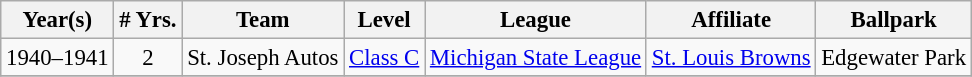<table class="wikitable" style="text-align:center; font-size: 95%;">
<tr>
<th>Year(s)</th>
<th># Yrs.</th>
<th>Team</th>
<th>Level</th>
<th>League</th>
<th>Affiliate</th>
<th>Ballpark</th>
</tr>
<tr>
<td>1940–1941</td>
<td>2</td>
<td>St. Joseph Autos</td>
<td><a href='#'>Class C</a></td>
<td><a href='#'>Michigan State League</a></td>
<td><a href='#'>St. Louis Browns</a></td>
<td>Edgewater Park</td>
</tr>
<tr>
</tr>
</table>
